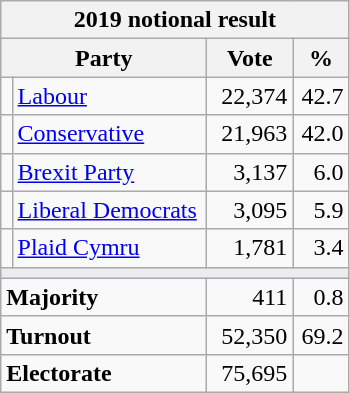<table class="wikitable">
<tr>
<th colspan="4">2019 notional result  </th>
</tr>
<tr>
<th bgcolor="#DDDDFF" width="130px" colspan="2">Party</th>
<th bgcolor="#DDDDFF" width="50px">Vote</th>
<th bgcolor="#DDDDFF" width="30px">%</th>
</tr>
<tr>
<td></td>
<td><a href='#'>Labour</a></td>
<td align=right>22,374</td>
<td align=right>42.7</td>
</tr>
<tr>
<td></td>
<td><a href='#'>Conservative</a></td>
<td align=right>21,963</td>
<td align=right>42.0</td>
</tr>
<tr>
<td></td>
<td><a href='#'>Brexit Party</a></td>
<td align=right>3,137</td>
<td align=right>6.0</td>
</tr>
<tr>
<td></td>
<td><a href='#'>Liberal Democrats</a></td>
<td align=right>3,095</td>
<td align=right>5.9</td>
</tr>
<tr>
<td></td>
<td><a href='#'>Plaid Cymru</a></td>
<td align=right>1,781</td>
<td align=right>3.4</td>
</tr>
<tr>
<td colspan="4" bgcolor="#EAECF0"></td>
</tr>
<tr>
<td colspan="2"><strong>Majority</strong></td>
<td align=right>411</td>
<td align=right>0.8</td>
</tr>
<tr>
<td colspan="2"><strong>Turnout</strong></td>
<td align=right>52,350</td>
<td align=right>69.2</td>
</tr>
<tr>
<td colspan="2"><strong>Electorate</strong></td>
<td align=right>75,695</td>
</tr>
</table>
